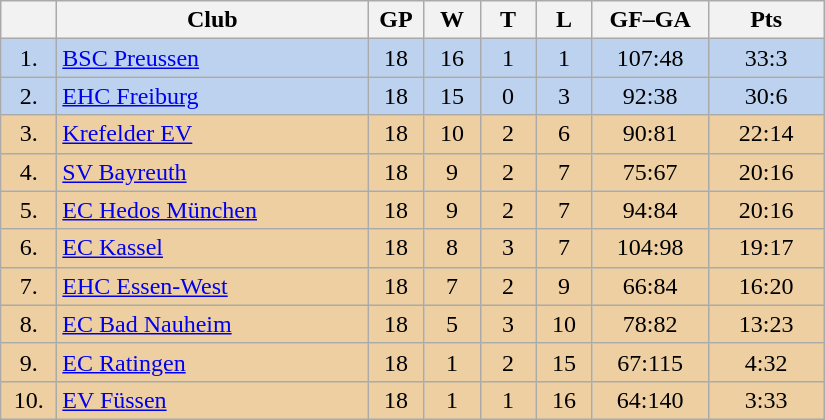<table class="wikitable">
<tr>
<th width="30"></th>
<th width="200">Club</th>
<th width="30">GP</th>
<th width="30">W</th>
<th width="30">T</th>
<th width="30">L</th>
<th width="70">GF–GA</th>
<th width="70">Pts</th>
</tr>
<tr bgcolor="#BCD2EE" align="center">
<td>1.</td>
<td align="left"><a href='#'>BSC Preussen</a></td>
<td>18</td>
<td>16</td>
<td>1</td>
<td>1</td>
<td>107:48</td>
<td>33:3</td>
</tr>
<tr bgcolor=#BCD2EE align="center">
<td>2.</td>
<td align="left"><a href='#'>EHC Freiburg</a></td>
<td>18</td>
<td>15</td>
<td>0</td>
<td>3</td>
<td>92:38</td>
<td>30:6</td>
</tr>
<tr bgcolor=#EECFA1 align="center">
<td>3.</td>
<td align="left"><a href='#'>Krefelder EV</a></td>
<td>18</td>
<td>10</td>
<td>2</td>
<td>6</td>
<td>90:81</td>
<td>22:14</td>
</tr>
<tr bgcolor=#EECFA1 align="center">
<td>4.</td>
<td align="left"><a href='#'>SV Bayreuth</a></td>
<td>18</td>
<td>9</td>
<td>2</td>
<td>7</td>
<td>75:67</td>
<td>20:16</td>
</tr>
<tr bgcolor=#EECFA1 align="center">
<td>5.</td>
<td align="left"><a href='#'>EC Hedos München</a></td>
<td>18</td>
<td>9</td>
<td>2</td>
<td>7</td>
<td>94:84</td>
<td>20:16</td>
</tr>
<tr bgcolor=#EECFA1 align="center">
<td>6.</td>
<td align="left"><a href='#'>EC Kassel</a></td>
<td>18</td>
<td>8</td>
<td>3</td>
<td>7</td>
<td>104:98</td>
<td>19:17</td>
</tr>
<tr bgcolor=#EECFA1 align="center">
<td>7.</td>
<td align="left"><a href='#'>EHC Essen-West</a></td>
<td>18</td>
<td>7</td>
<td>2</td>
<td>9</td>
<td>66:84</td>
<td>16:20</td>
</tr>
<tr bgcolor=#EECFA1 align="center">
<td>8.</td>
<td align="left"><a href='#'>EC Bad Nauheim</a></td>
<td>18</td>
<td>5</td>
<td>3</td>
<td>10</td>
<td>78:82</td>
<td>13:23</td>
</tr>
<tr bgcolor=#EECFA1 align="center">
<td>9.</td>
<td align="left"><a href='#'>EC Ratingen</a></td>
<td>18</td>
<td>1</td>
<td>2</td>
<td>15</td>
<td>67:115</td>
<td>4:32</td>
</tr>
<tr bgcolor=#EECFA1 align="center">
<td>10.</td>
<td align="left"><a href='#'>EV Füssen</a></td>
<td>18</td>
<td>1</td>
<td>1</td>
<td>16</td>
<td>64:140</td>
<td>3:33</td>
</tr>
</table>
